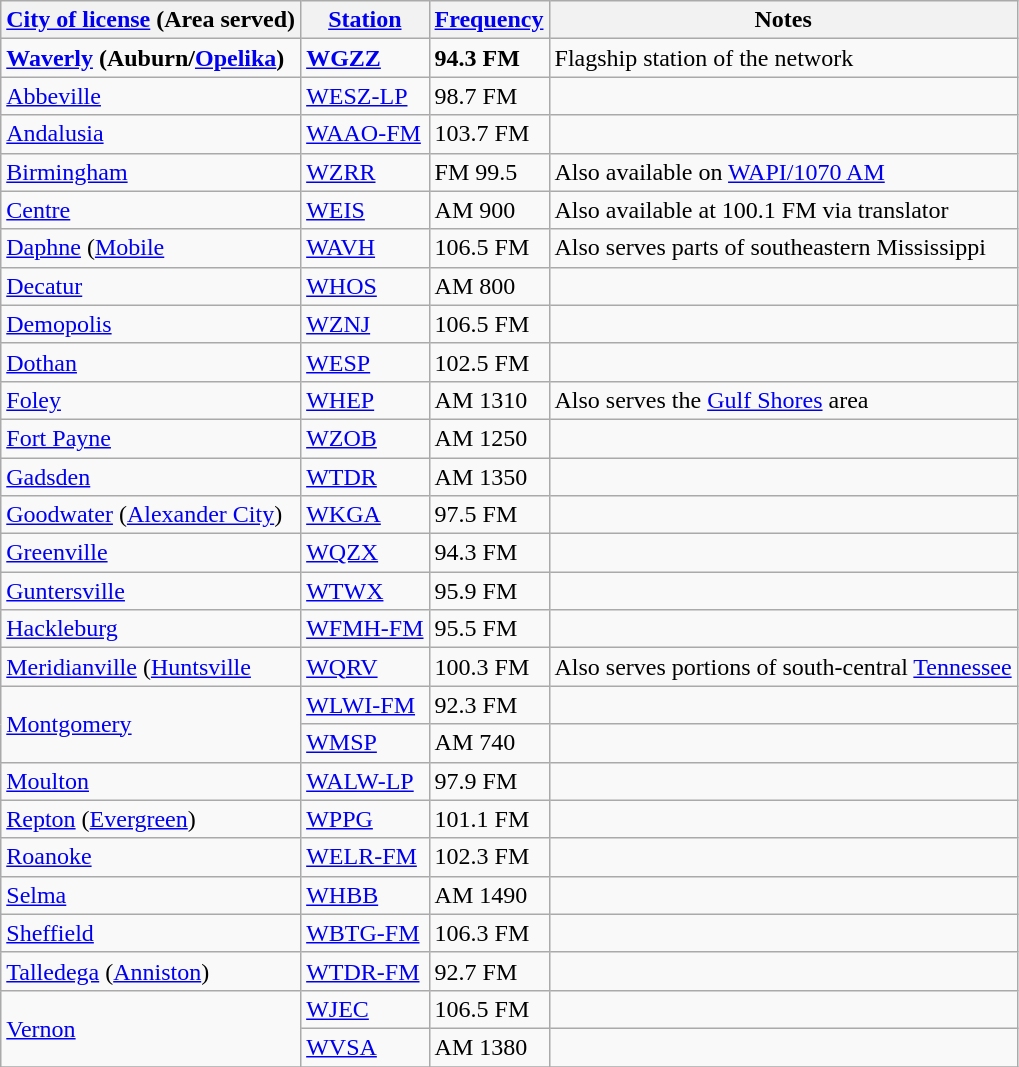<table class="wikitable sortable">
<tr>
<th><a href='#'>City of license</a> (Area served)</th>
<th><a href='#'>Station</a></th>
<th><a href='#'>Frequency</a></th>
<th>Notes</th>
</tr>
<tr>
<td><strong><a href='#'>Waverly</a> (Auburn/<a href='#'>Opelika</a>)</strong></td>
<td><strong><a href='#'>WGZZ</a></strong></td>
<td><strong>94.3 FM</strong></td>
<td>Flagship station of the network</td>
</tr>
<tr>
<td><a href='#'>Abbeville</a></td>
<td><a href='#'>WESZ-LP</a></td>
<td>98.7 FM</td>
<td></td>
</tr>
<tr>
<td><a href='#'>Andalusia</a></td>
<td><a href='#'>WAAO-FM</a></td>
<td>103.7 FM</td>
<td></td>
</tr>
<tr>
<td><a href='#'>Birmingham</a></td>
<td><a href='#'>WZRR</a></td>
<td>FM 99.5</td>
<td>Also available on <a href='#'>WAPI/1070 AM</a></td>
</tr>
<tr>
<td><a href='#'>Centre</a></td>
<td><a href='#'>WEIS</a></td>
<td>AM 900</td>
<td>Also available at 100.1 FM via translator</td>
</tr>
<tr>
<td><a href='#'>Daphne</a> (<a href='#'>Mobile</a></td>
<td><a href='#'>WAVH</a></td>
<td>106.5 FM</td>
<td>Also serves parts of southeastern Mississippi</td>
</tr>
<tr>
<td><a href='#'>Decatur</a></td>
<td><a href='#'>WHOS</a></td>
<td>AM 800</td>
<td></td>
</tr>
<tr>
<td><a href='#'>Demopolis</a></td>
<td><a href='#'>WZNJ</a></td>
<td>106.5 FM</td>
<td></td>
</tr>
<tr>
<td><a href='#'>Dothan</a></td>
<td><a href='#'>WESP</a></td>
<td>102.5 FM</td>
<td></td>
</tr>
<tr>
<td><a href='#'>Foley</a></td>
<td><a href='#'>WHEP</a></td>
<td>AM 1310</td>
<td>Also serves the <a href='#'>Gulf Shores</a> area</td>
</tr>
<tr>
<td><a href='#'>Fort Payne</a></td>
<td><a href='#'>WZOB</a></td>
<td>AM 1250</td>
<td></td>
</tr>
<tr>
<td><a href='#'>Gadsden</a></td>
<td><a href='#'>WTDR</a></td>
<td>AM 1350</td>
<td></td>
</tr>
<tr>
<td><a href='#'>Goodwater</a> (<a href='#'>Alexander City</a>)</td>
<td><a href='#'>WKGA</a></td>
<td>97.5 FM</td>
<td></td>
</tr>
<tr>
<td><a href='#'>Greenville</a></td>
<td><a href='#'>WQZX</a></td>
<td>94.3 FM</td>
<td></td>
</tr>
<tr>
<td><a href='#'>Guntersville</a></td>
<td><a href='#'>WTWX</a></td>
<td>95.9 FM</td>
<td></td>
</tr>
<tr>
<td><a href='#'>Hackleburg</a></td>
<td><a href='#'>WFMH-FM</a></td>
<td>95.5 FM</td>
</tr>
<tr>
<td><a href='#'>Meridianville</a> (<a href='#'>Huntsville</a></td>
<td><a href='#'>WQRV</a></td>
<td>100.3 FM</td>
<td>Also serves portions of south-central <a href='#'>Tennessee</a></td>
</tr>
<tr>
<td rowspan=2><a href='#'>Montgomery</a></td>
<td><a href='#'>WLWI-FM</a></td>
<td>92.3 FM</td>
<td></td>
</tr>
<tr>
<td><a href='#'>WMSP</a></td>
<td>AM 740</td>
<td></td>
</tr>
<tr>
<td><a href='#'>Moulton</a></td>
<td><a href='#'>WALW-LP</a></td>
<td>97.9 FM</td>
<td></td>
</tr>
<tr>
<td><a href='#'>Repton</a> (<a href='#'>Evergreen</a>)</td>
<td><a href='#'>WPPG</a></td>
<td>101.1 FM</td>
<td></td>
</tr>
<tr>
<td><a href='#'>Roanoke</a></td>
<td><a href='#'>WELR-FM</a></td>
<td>102.3 FM</td>
<td></td>
</tr>
<tr>
<td><a href='#'>Selma</a></td>
<td><a href='#'>WHBB</a></td>
<td>AM 1490</td>
<td></td>
</tr>
<tr>
<td><a href='#'>Sheffield</a></td>
<td><a href='#'>WBTG-FM</a></td>
<td>106.3 FM</td>
<td></td>
</tr>
<tr>
<td><a href='#'>Talledega</a> (<a href='#'>Anniston</a>)</td>
<td><a href='#'>WTDR-FM</a></td>
<td>92.7 FM</td>
<td></td>
</tr>
<tr>
<td rowspan=2><a href='#'>Vernon</a></td>
<td><a href='#'>WJEC</a></td>
<td>106.5 FM</td>
<td></td>
</tr>
<tr>
<td><a href='#'>WVSA</a></td>
<td>AM 1380</td>
<td></td>
</tr>
<tr>
</tr>
</table>
